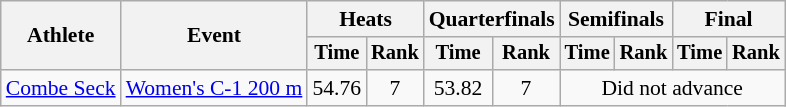<table class=wikitable style="font-size:90%">
<tr>
<th rowspan="2">Athlete</th>
<th rowspan="2">Event</th>
<th colspan=2>Heats</th>
<th colspan=2>Quarterfinals</th>
<th colspan=2>Semifinals</th>
<th colspan=2>Final</th>
</tr>
<tr style="font-size:95%">
<th>Time</th>
<th>Rank</th>
<th>Time</th>
<th>Rank</th>
<th>Time</th>
<th>Rank</th>
<th>Time</th>
<th>Rank</th>
</tr>
<tr align=center>
<td align=left><a href='#'>Combe Seck</a></td>
<td align=left><a href='#'>Women's C-1 200 m</a></td>
<td>54.76</td>
<td>7</td>
<td>53.82</td>
<td>7</td>
<td colspan=4>Did not advance</td>
</tr>
</table>
